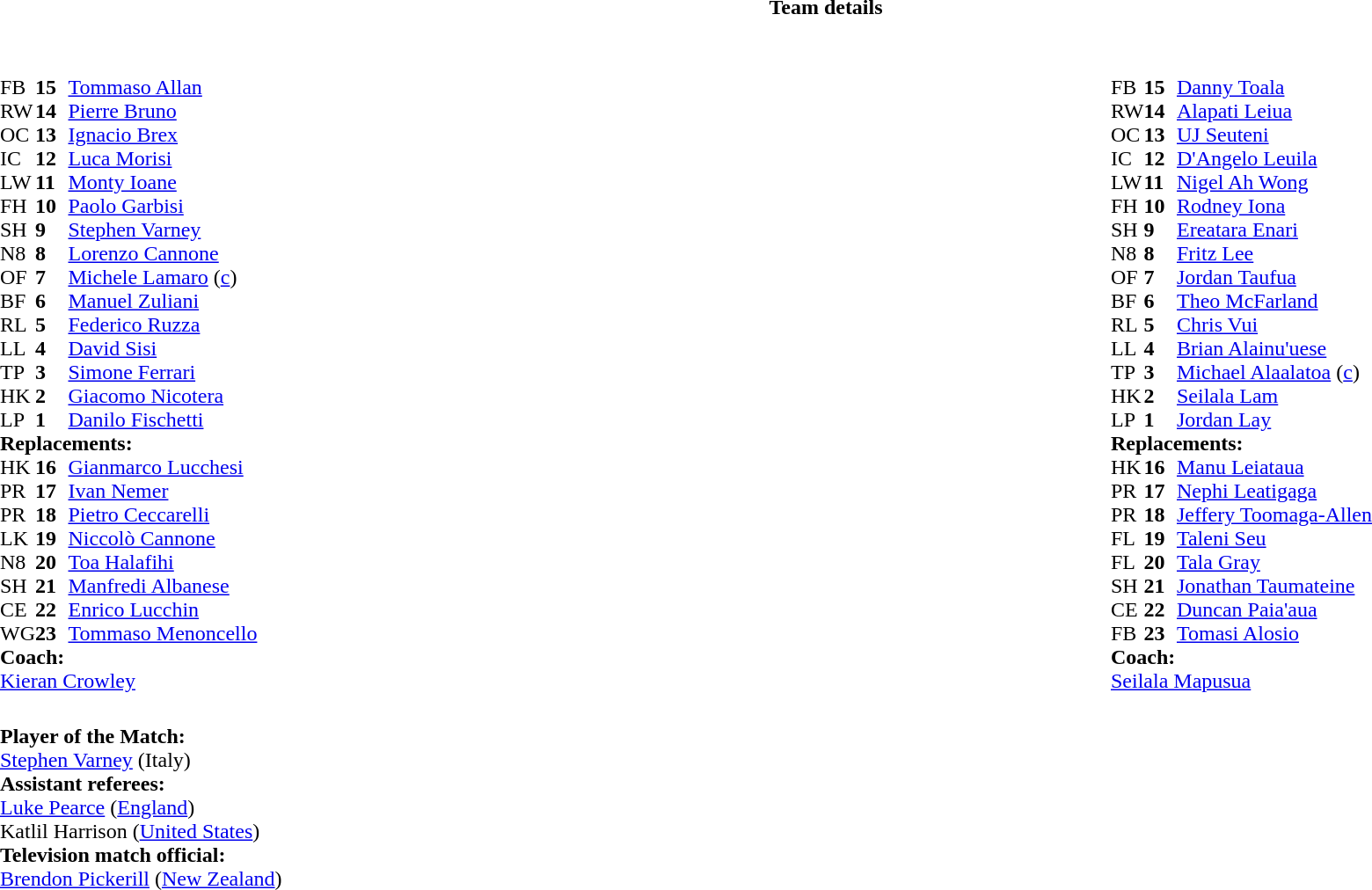<table border="0" style="width:100%;" class="collapsible collapsed">
<tr>
<th>Team details</th>
</tr>
<tr>
<td><br><table style="width:100%">
<tr>
<td style="vertical-align:top;width:50%"><br><table cellspacing="0" cellpadding="0">
<tr>
<th width="25"></th>
<th width="25"></th>
</tr>
<tr>
<td>FB</td>
<td><strong>15</strong></td>
<td><a href='#'>Tommaso Allan</a></td>
<td></td>
<td></td>
<td></td>
</tr>
<tr>
<td>RW</td>
<td><strong>14</strong></td>
<td><a href='#'>Pierre Bruno</a></td>
</tr>
<tr>
<td>OC</td>
<td><strong>13</strong></td>
<td><a href='#'>Ignacio Brex</a></td>
</tr>
<tr>
<td>IC</td>
<td><strong>12</strong></td>
<td><a href='#'>Luca Morisi</a></td>
<td></td>
<td></td>
</tr>
<tr>
<td>LW</td>
<td><strong>11</strong></td>
<td><a href='#'>Monty Ioane</a></td>
</tr>
<tr>
<td>FH</td>
<td><strong>10</strong></td>
<td><a href='#'>Paolo Garbisi</a></td>
</tr>
<tr>
<td>SH</td>
<td><strong>9</strong></td>
<td><a href='#'>Stephen Varney</a></td>
<td></td>
<td></td>
</tr>
<tr>
<td>N8</td>
<td><strong>8</strong></td>
<td><a href='#'>Lorenzo Cannone</a></td>
</tr>
<tr>
<td>OF</td>
<td><strong>7</strong></td>
<td><a href='#'>Michele Lamaro</a> (<a href='#'>c</a>)</td>
</tr>
<tr>
<td>BF</td>
<td><strong>6</strong></td>
<td><a href='#'>Manuel Zuliani</a></td>
<td></td>
<td></td>
</tr>
<tr>
<td>RL</td>
<td><strong>5</strong></td>
<td><a href='#'>Federico Ruzza</a></td>
</tr>
<tr>
<td>LL</td>
<td><strong>4</strong></td>
<td><a href='#'>David Sisi</a></td>
<td></td>
<td></td>
</tr>
<tr>
<td>TP</td>
<td><strong>3</strong></td>
<td><a href='#'>Simone Ferrari</a></td>
<td></td>
<td></td>
</tr>
<tr>
<td>HK</td>
<td><strong>2</strong></td>
<td><a href='#'>Giacomo Nicotera</a></td>
<td></td>
<td></td>
</tr>
<tr>
<td>LP</td>
<td><strong>1</strong></td>
<td><a href='#'>Danilo Fischetti</a></td>
<td></td>
<td></td>
</tr>
<tr>
<td colspan="3"><strong>Replacements:</strong></td>
</tr>
<tr>
<td>HK</td>
<td><strong>16</strong></td>
<td><a href='#'>Gianmarco Lucchesi</a></td>
<td></td>
<td></td>
</tr>
<tr>
<td>PR</td>
<td><strong>17</strong></td>
<td><a href='#'>Ivan Nemer</a></td>
<td></td>
<td></td>
</tr>
<tr>
<td>PR</td>
<td><strong>18</strong></td>
<td><a href='#'>Pietro Ceccarelli</a></td>
<td></td>
<td></td>
</tr>
<tr>
<td>LK</td>
<td><strong>19</strong></td>
<td><a href='#'>Niccolò Cannone</a></td>
<td></td>
<td></td>
</tr>
<tr>
<td>N8</td>
<td><strong>20</strong></td>
<td><a href='#'>Toa Halafihi</a></td>
<td></td>
<td></td>
</tr>
<tr>
<td>SH</td>
<td><strong>21</strong></td>
<td><a href='#'>Manfredi Albanese</a></td>
<td></td>
<td></td>
</tr>
<tr>
<td>CE</td>
<td><strong>22</strong></td>
<td><a href='#'>Enrico Lucchin</a></td>
<td></td>
<td></td>
</tr>
<tr>
<td>WG</td>
<td><strong>23</strong></td>
<td><a href='#'>Tommaso Menoncello</a></td>
<td></td>
<td></td>
<td></td>
</tr>
<tr>
<td colspan="3"><strong>Coach:</strong></td>
</tr>
<tr>
<td colspan="3"> <a href='#'>Kieran Crowley</a></td>
</tr>
</table>
</td>
<td style="vertical-align:top"></td>
<td style="vertical-align:top;width:50%"><br><table cellspacing="0" cellpadding="0" style="margin:auto">
<tr>
<th width="25"></th>
<th width="25"></th>
</tr>
<tr>
<td>FB</td>
<td><strong>15</strong></td>
<td><a href='#'>Danny Toala</a></td>
<td></td>
<td></td>
</tr>
<tr>
<td>RW</td>
<td><strong>14</strong></td>
<td><a href='#'>Alapati Leiua</a></td>
</tr>
<tr>
<td>OC</td>
<td><strong>13</strong></td>
<td><a href='#'>UJ Seuteni</a></td>
</tr>
<tr>
<td>IC</td>
<td><strong>12</strong></td>
<td><a href='#'>D'Angelo Leuila</a></td>
</tr>
<tr>
<td>LW</td>
<td><strong>11</strong></td>
<td><a href='#'>Nigel Ah Wong</a></td>
</tr>
<tr>
<td>FH</td>
<td><strong>10</strong></td>
<td><a href='#'>Rodney Iona</a></td>
<td></td>
<td></td>
</tr>
<tr>
<td>SH</td>
<td><strong>9</strong></td>
<td><a href='#'>Ereatara Enari</a></td>
<td></td>
<td></td>
</tr>
<tr>
<td>N8</td>
<td><strong>8</strong></td>
<td><a href='#'>Fritz Lee</a></td>
</tr>
<tr>
<td>OF</td>
<td><strong>7</strong></td>
<td><a href='#'>Jordan Taufua</a></td>
<td></td>
<td></td>
</tr>
<tr>
<td>BF</td>
<td><strong>6</strong></td>
<td><a href='#'>Theo McFarland</a></td>
</tr>
<tr>
<td>RL</td>
<td><strong>5</strong></td>
<td><a href='#'>Chris Vui</a></td>
</tr>
<tr>
<td>LL</td>
<td><strong>4</strong></td>
<td><a href='#'>Brian Alainu'uese</a></td>
<td></td>
<td></td>
</tr>
<tr>
<td>TP</td>
<td><strong>3</strong></td>
<td><a href='#'>Michael Alaalatoa</a> (<a href='#'>c</a>)</td>
<td></td>
<td></td>
</tr>
<tr>
<td>HK</td>
<td><strong>2</strong></td>
<td><a href='#'>Seilala Lam</a></td>
<td></td>
<td></td>
</tr>
<tr>
<td>LP</td>
<td><strong>1</strong></td>
<td><a href='#'>Jordan Lay</a></td>
<td></td>
<td></td>
</tr>
<tr>
<td colspan=3><strong>Replacements:</strong></td>
</tr>
<tr>
<td>HK</td>
<td><strong>16</strong></td>
<td><a href='#'>Manu Leiataua</a></td>
<td></td>
<td></td>
</tr>
<tr>
<td>PR</td>
<td><strong>17</strong></td>
<td><a href='#'>Nephi Leatigaga</a></td>
<td></td>
<td></td>
</tr>
<tr>
<td>PR</td>
<td><strong>18</strong></td>
<td><a href='#'>Jeffery Toomaga-Allen</a></td>
<td></td>
<td></td>
</tr>
<tr>
<td>FL</td>
<td><strong>19</strong></td>
<td><a href='#'>Taleni Seu</a></td>
<td></td>
<td></td>
</tr>
<tr>
<td>FL</td>
<td><strong>20</strong></td>
<td><a href='#'>Tala Gray</a></td>
<td></td>
<td></td>
</tr>
<tr>
<td>SH</td>
<td><strong>21</strong></td>
<td><a href='#'>Jonathan Taumateine</a></td>
<td></td>
<td></td>
</tr>
<tr>
<td>CE</td>
<td><strong>22</strong></td>
<td><a href='#'>Duncan Paia'aua</a></td>
<td></td>
<td></td>
</tr>
<tr>
<td>FB</td>
<td><strong>23</strong></td>
<td><a href='#'>Tomasi Alosio</a></td>
<td></td>
<td></td>
</tr>
<tr>
<td colspan=3><strong>Coach:</strong></td>
</tr>
<tr>
<td colspan="4"> <a href='#'>Seilala Mapusua</a></td>
</tr>
</table>
</td>
</tr>
</table>
<table style="width:100%">
<tr>
<td><br><strong>Player of the Match:</strong>
<br><a href='#'>Stephen Varney</a> (Italy)<br><strong>Assistant referees:</strong>
<br><a href='#'>Luke Pearce</a> (<a href='#'>England</a>)
<br>Katlil Harrison (<a href='#'>United States</a>)
<br><strong>Television match official:</strong>
<br><a href='#'>Brendon Pickerill</a> (<a href='#'>New Zealand</a>)</td>
</tr>
</table>
</td>
</tr>
</table>
